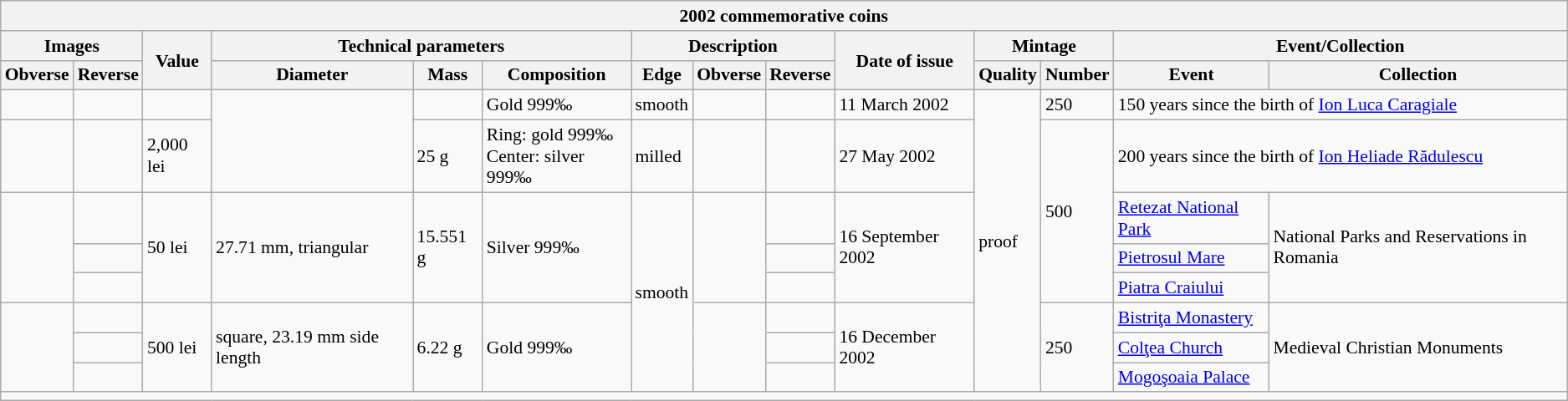<table class="wikitable" style="font-size: 90%">
<tr>
<th colspan="14">2002 commemorative coins</th>
</tr>
<tr>
<th colspan=2>Images</th>
<th rowspan=2>Value</th>
<th colspan=3>Technical parameters</th>
<th colspan=3>Description</th>
<th rowspan=2>Date of issue</th>
<th colspan=2>Mintage</th>
<th colspan=2>Event/Collection</th>
</tr>
<tr>
<th>Obverse</th>
<th>Reverse</th>
<th>Diameter</th>
<th>Mass</th>
<th>Composition</th>
<th>Edge</th>
<th>Obverse</th>
<th>Reverse</th>
<th>Quality</th>
<th>Number</th>
<th>Event</th>
<th>Collection</th>
</tr>
<tr>
<td></td>
<td></td>
<td></td>
<td rowspan="2"></td>
<td></td>
<td>Gold 999‰</td>
<td>smooth</td>
<td></td>
<td></td>
<td>11 March 2002</td>
<td rowspan="8">proof</td>
<td>250</td>
<td colspan=2>150 years since the birth of <a href='#'>Ion Luca Caragiale</a></td>
</tr>
<tr>
<td></td>
<td></td>
<td>2,000 lei</td>
<td>25 g</td>
<td>Ring: gold 999‰<br>Center: silver 999‰</td>
<td>milled</td>
<td></td>
<td></td>
<td>27 May 2002</td>
<td rowspan="4">500</td>
<td colspan=2>200 years since the birth of <a href='#'>Ion Heliade Rădulescu</a></td>
</tr>
<tr>
<td rowspan=3></td>
<td></td>
<td rowspan=3>50 lei</td>
<td rowspan=3>27.71 mm, triangular</td>
<td rowspan=3>15.551 g</td>
<td rowspan=3>Silver 999‰</td>
<td rowspan="6">smooth</td>
<td rowspan=3></td>
<td></td>
<td rowspan=3>16 September 2002</td>
<td><a href='#'>Retezat National Park</a></td>
<td rowspan=3>National Parks and Reservations in Romania</td>
</tr>
<tr>
<td></td>
<td></td>
<td><a href='#'>Pietrosul Mare</a></td>
</tr>
<tr>
<td></td>
<td></td>
<td><a href='#'>Piatra Craiului</a></td>
</tr>
<tr>
<td rowspan=3></td>
<td></td>
<td rowspan=3>500 lei</td>
<td rowspan=3>square, 23.19 mm side length</td>
<td rowspan=3>6.22 g</td>
<td rowspan=3>Gold 999‰</td>
<td rowspan=3></td>
<td></td>
<td rowspan=3>16 December 2002</td>
<td rowspan="3">250</td>
<td><a href='#'>Bistriţa Monastery</a></td>
<td rowspan=3>Medieval Christian Monuments</td>
</tr>
<tr>
<td></td>
<td></td>
<td><a href='#'>Colţea Church</a></td>
</tr>
<tr>
<td></td>
<td></td>
<td><a href='#'>Mogoşoaia Palace</a></td>
</tr>
<tr>
<td colspan="14"></td>
</tr>
</table>
